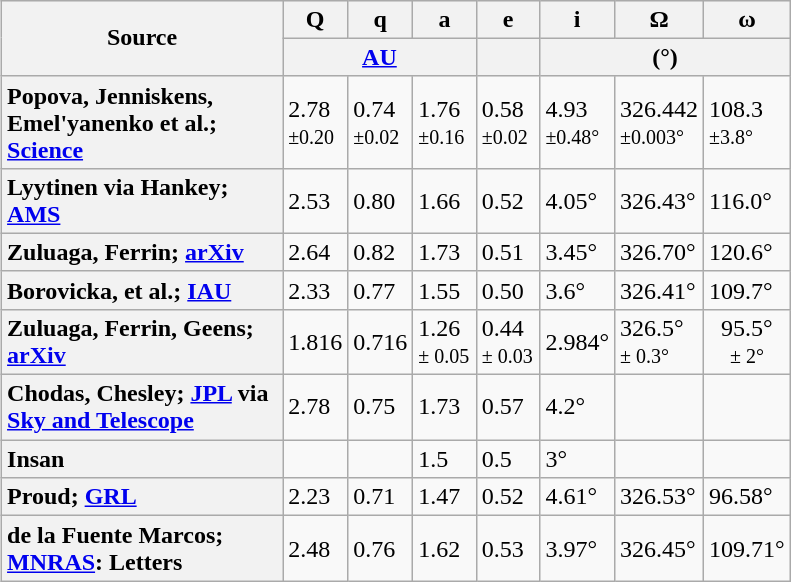<table class=wikitable style="float:right; margin: .6em 0 0 .8em;">
<tr align=left>
<th rowspan=2 style="width: 180px;">Source</th>
<th>Q</th>
<th>q</th>
<th>a</th>
<th>e</th>
<th>i</th>
<th>Ω</th>
<th>ω</th>
</tr>
<tr>
<th colspan=3><a href='#'>AU</a></th>
<th></th>
<th colspan=3>(°)</th>
</tr>
<tr align=left>
<th style="text-align: left;">Popova, Jenniskens, Emel'yanenko et al.; <a href='#'>Science</a></th>
<td style="width: 35px;">2.78 <br><small>±0.20</small></td>
<td style="width: 35px;">0.74 <br><small>±0.02</small></td>
<td style="width: 35px;">1.76 <br><small>±0.16</small></td>
<td style="width: 35px;">0.58 <br><small>±0.02</small></td>
<td style="width: 35px;">4.93 <br><small>±0.48°</small></td>
<td style="width: 45px;">326.442 <br><small>±0.003°</small></td>
<td style="width: 45px;">108.3 <br><small>±3.8°</small></td>
</tr>
<tr style="text-align:left;">
<th style="text-align: left;">Lyytinen via Hankey; <a href='#'>AMS</a></th>
<td style="width: 35px;">2.53</td>
<td style="width: 35px;">0.80</td>
<td style="width: 35px;">1.66</td>
<td style="width: 35px;">0.52</td>
<td style="width: 35px;">4.05°</td>
<td style="width: 45px;">326.43°</td>
<td style="width: 45px;">116.0°</td>
</tr>
<tr style="text-align:left;">
<th style="text-align: left;">Zuluaga, Ferrin; <a href='#'>arXiv</a></th>
<td>2.64</td>
<td>0.82</td>
<td>1.73</td>
<td>0.51</td>
<td>3.45°</td>
<td>326.70°</td>
<td>120.6°</td>
</tr>
<tr style="text-align:left;">
<th style="text-align: left;">Borovicka, et al.; <a href='#'>IAU</a></th>
<td>2.33</td>
<td>0.77</td>
<td>1.55</td>
<td>0.50</td>
<td>3.6°</td>
<td>326.41°</td>
<td>109.7°</td>
</tr>
<tr>
<th style="text-align: left;">Zuluaga, Ferrin, Geens; <a href='#'>arXiv</a></th>
<td>1.816</td>
<td>0.716</td>
<td align=upper>1.26 <br><small>± 0.05</small></td>
<td>0.44 <br><small>± 0.03 </small></td>
<td>2.984°</td>
<td>326.5°<br><small>± 0.3°</small></td>
<td align=center>95.5°<br><small>± 2°</small></td>
</tr>
<tr>
<th style="text-align: left;">Chodas, Chesley; <a href='#'>JPL</a> via <a href='#'>Sky and Telescope</a></th>
<td>2.78</td>
<td>0.75</td>
<td align=upper>1.73</td>
<td>0.57</td>
<td>4.2°</td>
<td></td>
<td align=center></td>
</tr>
<tr>
<th style="text-align: left;">Insan</th>
<td></td>
<td></td>
<td>1.5</td>
<td>0.5</td>
<td>3°</td>
<td></td>
<td></td>
</tr>
<tr style="text-align:left;">
<th style="text-align: left;">Proud; <a href='#'>GRL</a></th>
<td>2.23</td>
<td>0.71</td>
<td>1.47</td>
<td>0.52</td>
<td>4.61°</td>
<td>326.53°</td>
<td>96.58°</td>
</tr>
<tr style="text-align:left;">
<th style="text-align: left;">de la Fuente Marcos; <a href='#'>MNRAS</a>: Letters</th>
<td>2.48</td>
<td>0.76</td>
<td>1.62</td>
<td>0.53</td>
<td>3.97°</td>
<td>326.45°</td>
<td>109.71°</td>
</tr>
</table>
